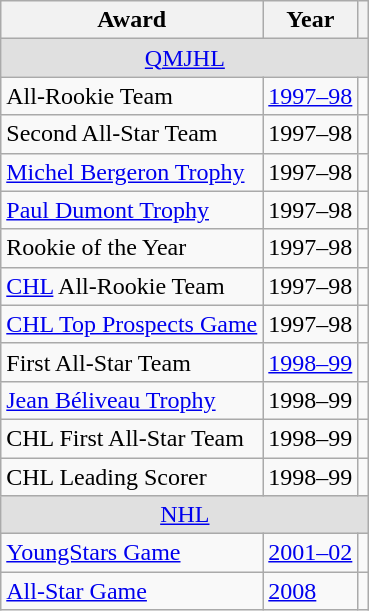<table class="wikitable">
<tr>
<th>Award</th>
<th>Year</th>
<th></th>
</tr>
<tr ALIGN="center" bgcolor="#e0e0e0">
<td colspan="3"><a href='#'>QMJHL</a></td>
</tr>
<tr>
<td>All-Rookie Team</td>
<td><a href='#'>1997–98</a></td>
<td></td>
</tr>
<tr>
<td>Second All-Star Team</td>
<td>1997–98</td>
<td></td>
</tr>
<tr>
<td><a href='#'>Michel Bergeron Trophy</a></td>
<td>1997–98</td>
<td></td>
</tr>
<tr>
<td><a href='#'>Paul Dumont Trophy</a></td>
<td>1997–98</td>
<td></td>
</tr>
<tr>
<td>Rookie of the Year</td>
<td>1997–98</td>
<td></td>
</tr>
<tr>
<td><a href='#'>CHL</a> All-Rookie Team</td>
<td>1997–98</td>
<td></td>
</tr>
<tr>
<td><a href='#'>CHL Top Prospects Game</a></td>
<td>1997–98</td>
<td></td>
</tr>
<tr>
<td>First All-Star Team</td>
<td><a href='#'>1998–99</a></td>
<td></td>
</tr>
<tr>
<td><a href='#'>Jean Béliveau Trophy</a></td>
<td>1998–99</td>
<td></td>
</tr>
<tr>
<td>CHL First All-Star Team</td>
<td>1998–99</td>
<td></td>
</tr>
<tr>
<td>CHL Leading Scorer</td>
<td>1998–99</td>
<td></td>
</tr>
<tr ALIGN="center" bgcolor="#e0e0e0">
<td colspan="3"><a href='#'>NHL</a></td>
</tr>
<tr>
<td><a href='#'>YoungStars Game</a></td>
<td><a href='#'>2001–02</a></td>
<td></td>
</tr>
<tr>
<td><a href='#'>All-Star Game</a></td>
<td><a href='#'>2008</a></td>
<td></td>
</tr>
</table>
